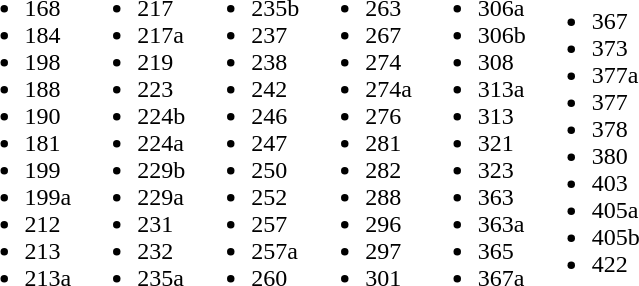<table>
<tr>
<td><br><ul><li>168</li><li>184</li><li>198</li><li>188</li><li>190</li><li>181</li><li>199</li><li>199a</li><li>212</li><li>213</li><li>213a</li></ul></td>
<td><br><ul><li>217</li><li>217a</li><li>219</li><li>223</li><li>224b</li><li>224a</li><li>229b</li><li>229a</li><li>231</li><li>232</li><li>235a</li></ul></td>
<td><br><ul><li>235b</li><li>237</li><li>238</li><li>242</li><li>246</li><li>247</li><li>250</li><li>252</li><li>257</li><li>257a</li><li>260</li></ul></td>
<td><br><ul><li>263</li><li>267</li><li>274</li><li>274a</li><li>276</li><li>281</li><li>282</li><li>288</li><li>296</li><li>297</li><li>301</li></ul></td>
<td><br><ul><li>306a</li><li>306b</li><li>308</li><li>313a</li><li>313</li><li>321</li><li>323</li><li>363</li><li>363a</li><li>365</li><li>367a</li></ul></td>
<td><br><ul><li>367</li><li>373</li><li>377a</li><li>377</li><li>378</li><li>380</li><li>403</li><li>405a</li><li>405b</li><li>422</li></ul></td>
</tr>
</table>
